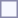<table style="border:1px solid #8888aa; background-color:#f7f8ff; padding:5px; font-size:95%; margin: 0px 12px 12px 0px;">
</table>
